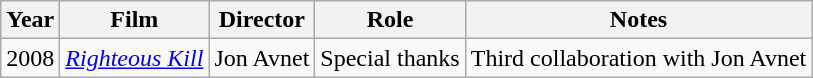<table class="wikitable">
<tr>
<th>Year</th>
<th>Film</th>
<th>Director</th>
<th>Role</th>
<th>Notes</th>
</tr>
<tr>
<td>2008</td>
<td><em><a href='#'>Righteous Kill</a></em></td>
<td>Jon Avnet</td>
<td>Special thanks</td>
<td>Third collaboration with Jon Avnet</td>
</tr>
</table>
